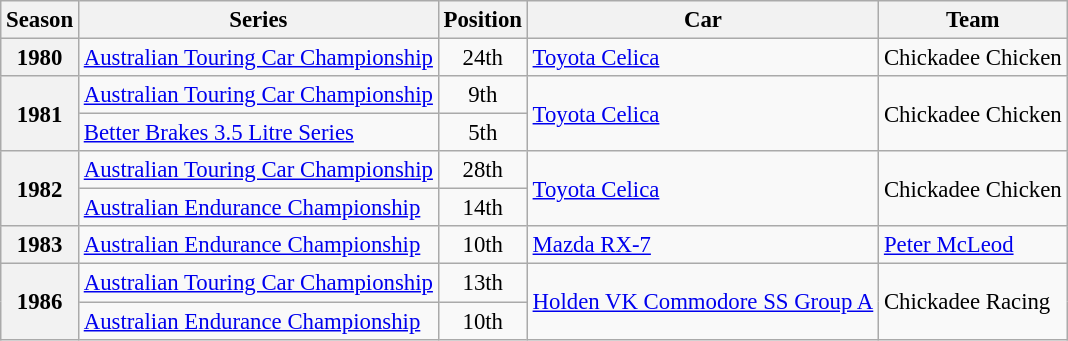<table class="wikitable" style="font-size: 95%;">
<tr>
<th>Season</th>
<th>Series</th>
<th>Position</th>
<th>Car</th>
<th>Team</th>
</tr>
<tr>
<th>1980</th>
<td><a href='#'>Australian Touring Car Championship</a></td>
<td align="center">24th</td>
<td><a href='#'>Toyota Celica</a></td>
<td>Chickadee Chicken</td>
</tr>
<tr>
<th rowspan=2>1981</th>
<td><a href='#'>Australian Touring Car Championship</a></td>
<td align="center">9th</td>
<td rowspan=2><a href='#'>Toyota Celica</a></td>
<td rowspan=2>Chickadee Chicken</td>
</tr>
<tr>
<td><a href='#'>Better Brakes 3.5 Litre Series</a></td>
<td align="center">5th</td>
</tr>
<tr>
<th rowspan=2>1982</th>
<td><a href='#'>Australian Touring Car Championship</a></td>
<td align="center">28th</td>
<td rowspan=2><a href='#'>Toyota Celica</a></td>
<td rowspan=2>Chickadee Chicken</td>
</tr>
<tr>
<td><a href='#'>Australian Endurance Championship</a></td>
<td align="center">14th</td>
</tr>
<tr>
<th>1983</th>
<td><a href='#'>Australian Endurance Championship</a></td>
<td align="center">10th</td>
<td><a href='#'>Mazda RX-7</a></td>
<td><a href='#'>Peter McLeod</a></td>
</tr>
<tr>
<th rowspan=2>1986</th>
<td><a href='#'>Australian Touring Car Championship</a></td>
<td align="center">13th</td>
<td rowspan=2><a href='#'>Holden VK Commodore SS Group A</a></td>
<td rowspan=2>Chickadee Racing</td>
</tr>
<tr>
<td><a href='#'>Australian Endurance Championship</a></td>
<td align="center">10th</td>
</tr>
</table>
